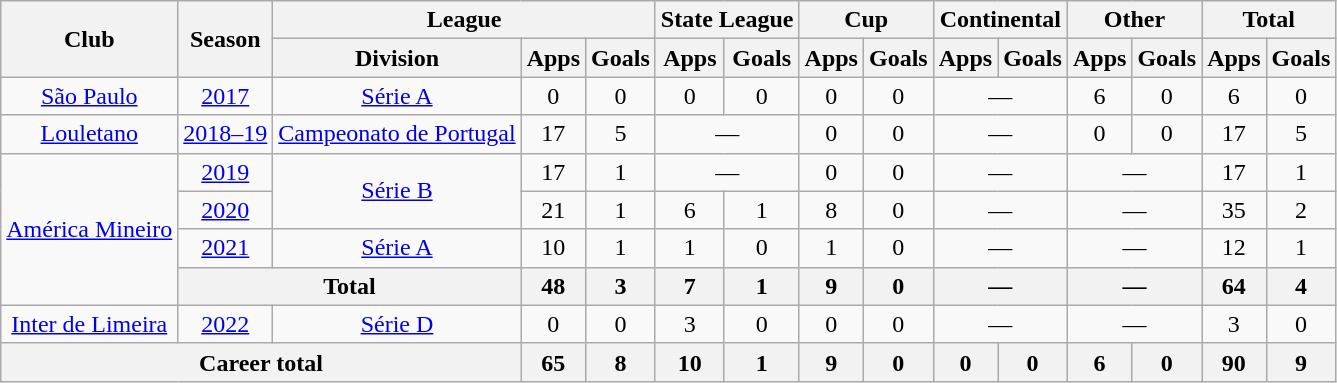<table class="wikitable" style="text-align: center">
<tr>
<th rowspan="2">Club</th>
<th rowspan="2">Season</th>
<th colspan="3">League</th>
<th colspan="2">State League</th>
<th colspan="2">Cup</th>
<th colspan="2">Continental</th>
<th colspan="2">Other</th>
<th colspan="2">Total</th>
</tr>
<tr>
<th>Division</th>
<th>Apps</th>
<th>Goals</th>
<th>Apps</th>
<th>Goals</th>
<th>Apps</th>
<th>Goals</th>
<th>Apps</th>
<th>Goals</th>
<th>Apps</th>
<th>Goals</th>
<th>Apps</th>
<th>Goals</th>
</tr>
<tr>
<td><a href='#'>São Paulo</a></td>
<td><a href='#'>2017</a></td>
<td><a href='#'>Série A</a></td>
<td>0</td>
<td>0</td>
<td>0</td>
<td>0</td>
<td>0</td>
<td>0</td>
<td colspan="2">—</td>
<td>6</td>
<td>0</td>
<td>6</td>
<td>0</td>
</tr>
<tr>
<td><a href='#'>Louletano</a></td>
<td><a href='#'>2018–19</a></td>
<td><a href='#'>Campeonato de Portugal</a></td>
<td>17</td>
<td>5</td>
<td colspan="2">—</td>
<td>0</td>
<td>0</td>
<td colspan="2">—</td>
<td>0</td>
<td>0</td>
<td>17</td>
<td>5</td>
</tr>
<tr>
<td rowspan="4"><a href='#'>América Mineiro</a></td>
<td><a href='#'>2019</a></td>
<td rowspan="2"><a href='#'>Série B</a></td>
<td>17</td>
<td>1</td>
<td colspan="2">—</td>
<td>0</td>
<td>0</td>
<td colspan="2">—</td>
<td colspan="2">—</td>
<td>17</td>
<td>1</td>
</tr>
<tr>
<td><a href='#'>2020</a></td>
<td>21</td>
<td>1</td>
<td>6</td>
<td>1</td>
<td>8</td>
<td>0</td>
<td colspan="2">—</td>
<td colspan="2">—</td>
<td>35</td>
<td>2</td>
</tr>
<tr>
<td><a href='#'>2021</a></td>
<td><a href='#'>Série A</a></td>
<td>10</td>
<td>1</td>
<td>1</td>
<td>0</td>
<td>1</td>
<td>0</td>
<td colspan="2">—</td>
<td colspan="2">—</td>
<td>12</td>
<td>1</td>
</tr>
<tr>
<th colspan="2">Total</th>
<th>48</th>
<th>3</th>
<th>7</th>
<th>1</th>
<th>9</th>
<th>0</th>
<th colspan="2">—</th>
<th colspan="2">—</th>
<th>64</th>
<th>4</th>
</tr>
<tr>
<td><a href='#'>Inter de Limeira</a></td>
<td><a href='#'>2022</a></td>
<td><a href='#'>Série D</a></td>
<td>0</td>
<td>0</td>
<td>3</td>
<td>0</td>
<td>0</td>
<td>0</td>
<td colspan="2">—</td>
<td colspan="2">—</td>
<td>3</td>
<td>0</td>
</tr>
<tr>
<th colspan="3"><strong>Career total</strong></th>
<th>65</th>
<th>8</th>
<th>10</th>
<th>1</th>
<th>9</th>
<th>0</th>
<th>0</th>
<th>0</th>
<th>6</th>
<th>0</th>
<th>90</th>
<th>9</th>
</tr>
</table>
